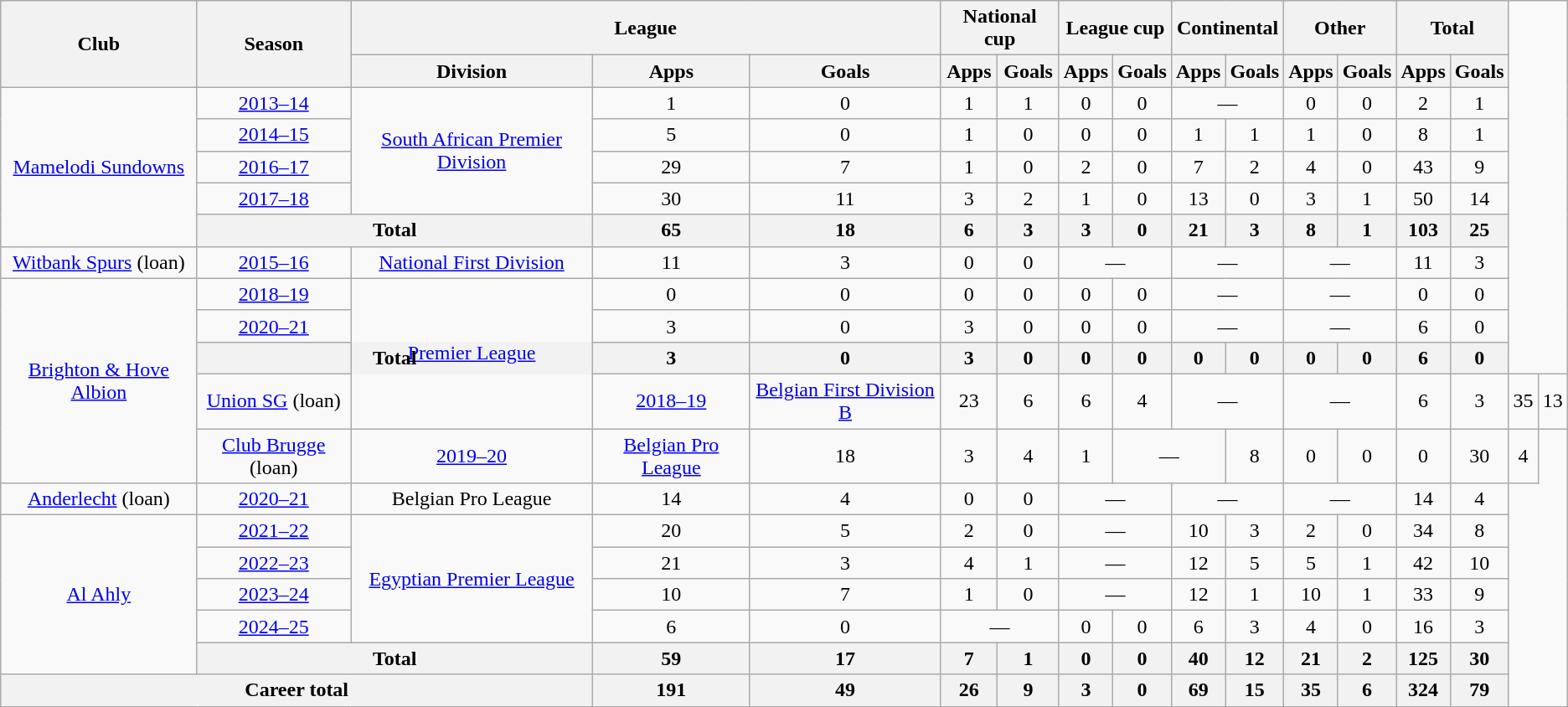<table class="wikitable" style="text-align: center">
<tr>
<th rowspan="2">Club</th>
<th rowspan="2">Season</th>
<th colspan="3">League</th>
<th colspan="2">National cup</th>
<th colspan="2">League cup</th>
<th colspan="2">Continental</th>
<th colspan="2">Other</th>
<th colspan="2">Total</th>
</tr>
<tr>
<th>Division</th>
<th>Apps</th>
<th>Goals</th>
<th>Apps</th>
<th>Goals</th>
<th>Apps</th>
<th>Goals</th>
<th>Apps</th>
<th>Goals</th>
<th>Apps</th>
<th>Goals</th>
<th>Apps</th>
<th>Goals</th>
</tr>
<tr>
<td rowspan="5"><a href='#'>Mamelodi Sundowns</a></td>
<td><a href='#'>2013–14</a></td>
<td rowspan="4"><a href='#'>South African Premier Division</a></td>
<td>1</td>
<td>0</td>
<td>1</td>
<td>1</td>
<td>0</td>
<td>0</td>
<td colspan="2">—</td>
<td>0</td>
<td>0</td>
<td>2</td>
<td>1</td>
</tr>
<tr>
<td><a href='#'>2014–15</a></td>
<td>5</td>
<td>0</td>
<td>1</td>
<td>0</td>
<td>0</td>
<td>0</td>
<td>1</td>
<td>1</td>
<td>1</td>
<td>0</td>
<td>8</td>
<td>1</td>
</tr>
<tr>
<td><a href='#'>2016–17</a></td>
<td>29</td>
<td>7</td>
<td>1</td>
<td>0</td>
<td>2</td>
<td>0</td>
<td>7</td>
<td>2</td>
<td>4</td>
<td>0</td>
<td>43</td>
<td>9</td>
</tr>
<tr>
<td><a href='#'>2017–18</a></td>
<td>30</td>
<td>11</td>
<td>3</td>
<td>2</td>
<td>1</td>
<td>0</td>
<td>13</td>
<td>0</td>
<td>3</td>
<td>1</td>
<td>50</td>
<td>14</td>
</tr>
<tr>
<th colspan="2">Total</th>
<th>65</th>
<th>18</th>
<th>6</th>
<th>3</th>
<th>3</th>
<th>0</th>
<th>21</th>
<th>3</th>
<th>8</th>
<th>1</th>
<th>103</th>
<th>25</th>
</tr>
<tr>
<td><a href='#'>Witbank Spurs</a> (loan)</td>
<td><a href='#'>2015–16</a></td>
<td><a href='#'>National First Division</a></td>
<td>11</td>
<td>3</td>
<td>0</td>
<td>0</td>
<td colspan="2">—</td>
<td colspan="2">—</td>
<td colspan="2">—</td>
<td>11</td>
<td>3</td>
</tr>
<tr>
<td rowspan="5"><a href='#'>Brighton & Hove Albion</a></td>
<td><a href='#'>2018–19</a></td>
<td rowspan="4"><a href='#'>Premier League</a></td>
<td>0</td>
<td>0</td>
<td>0</td>
<td>0</td>
<td>0</td>
<td>0</td>
<td colspan="2">—</td>
<td colspan="2">—</td>
<td>0</td>
<td>0</td>
</tr>
<tr>
<td><a href='#'>2020–21</a></td>
<td>3</td>
<td>0</td>
<td>3</td>
<td>0</td>
<td>0</td>
<td>0</td>
<td colspan="2">—</td>
<td colspan="2">—</td>
<td>6</td>
<td>0</td>
</tr>
<tr>
<th colspan="2">Total</th>
<th>3</th>
<th>0</th>
<th>3</th>
<th>0</th>
<th>0</th>
<th>0</th>
<th>0</th>
<th>0</th>
<th>0</th>
<th>0</th>
<th>6</th>
<th>0</th>
</tr>
<tr>
<td><a href='#'>Union SG</a> (loan)</td>
<td><a href='#'>2018–19</a></td>
<td><a href='#'>Belgian First Division B</a></td>
<td>23</td>
<td>6</td>
<td>6</td>
<td>4</td>
<td colspan="2">—</td>
<td colspan="2">—</td>
<td>6</td>
<td>3</td>
<td>35</td>
<td>13</td>
</tr>
<tr>
<td><a href='#'>Club Brugge</a> (loan)</td>
<td><a href='#'>2019–20</a></td>
<td><a href='#'>Belgian Pro League</a></td>
<td>18</td>
<td>3</td>
<td>4</td>
<td>1</td>
<td colspan="2">—</td>
<td>8</td>
<td>0</td>
<td>0</td>
<td>0</td>
<td>30</td>
<td>4</td>
</tr>
<tr>
<td><a href='#'>Anderlecht</a> (loan)</td>
<td><a href='#'>2020–21</a></td>
<td>Belgian Pro League</td>
<td>14</td>
<td>4</td>
<td>0</td>
<td>0</td>
<td colspan="2">—</td>
<td colspan="2">—</td>
<td colspan="2">—</td>
<td>14</td>
<td>4</td>
</tr>
<tr>
<td rowspan="5"><a href='#'>Al Ahly</a></td>
<td><a href='#'>2021–22</a></td>
<td rowspan="4"><a href='#'>Egyptian Premier League</a></td>
<td>20</td>
<td>5</td>
<td>2</td>
<td>0</td>
<td colspan="2">—</td>
<td>10</td>
<td>3</td>
<td>2</td>
<td>0</td>
<td>34</td>
<td>8</td>
</tr>
<tr>
<td><a href='#'>2022–23</a></td>
<td>21</td>
<td>3</td>
<td>4</td>
<td>1</td>
<td colspan="2">—</td>
<td>12</td>
<td>5</td>
<td>5</td>
<td>1</td>
<td>42</td>
<td>10</td>
</tr>
<tr>
<td><a href='#'>2023–24</a></td>
<td>10</td>
<td>7</td>
<td>1</td>
<td>0</td>
<td colspan="2">—</td>
<td>12</td>
<td>1</td>
<td>10</td>
<td>1</td>
<td>33</td>
<td>9</td>
</tr>
<tr>
<td><a href='#'>2024–25</a></td>
<td>6</td>
<td>0</td>
<td colspan="2">—</td>
<td>0</td>
<td>0</td>
<td>6</td>
<td>3</td>
<td>4</td>
<td>0</td>
<td>16</td>
<td>3</td>
</tr>
<tr>
<th colspan="2">Total</th>
<th>59</th>
<th>17</th>
<th>7</th>
<th>1</th>
<th>0</th>
<th>0</th>
<th>40</th>
<th>12</th>
<th>21</th>
<th>2</th>
<th>125</th>
<th>30</th>
</tr>
<tr>
<th colspan="3">Career total</th>
<th>191</th>
<th>49</th>
<th>26</th>
<th>9</th>
<th>3</th>
<th>0</th>
<th>69</th>
<th>15</th>
<th>35</th>
<th>6</th>
<th>324</th>
<th>79</th>
</tr>
</table>
